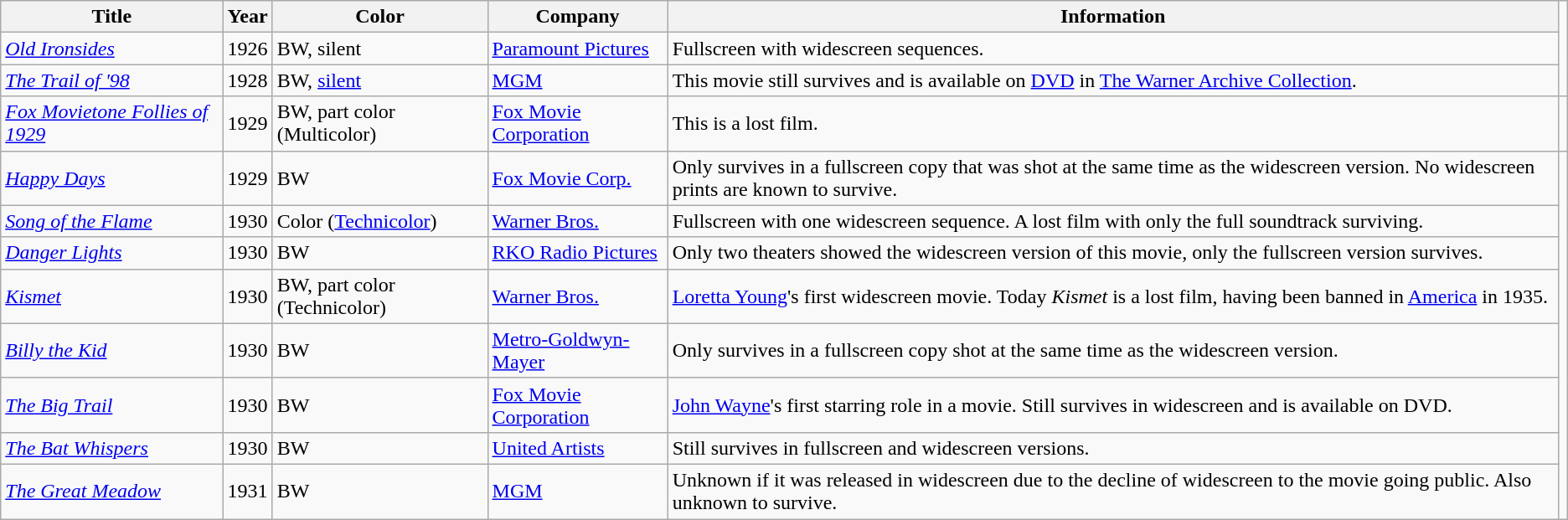<table class="wikitable">
<tr>
<th>Title</th>
<th>Year</th>
<th>Color</th>
<th>Company</th>
<th>Information</th>
</tr>
<tr>
<td><em><a href='#'>Old Ironsides</a></em></td>
<td>1926</td>
<td>BW, silent</td>
<td><a href='#'>Paramount Pictures</a></td>
<td>Fullscreen with widescreen sequences.</td>
</tr>
<tr>
<td><em><a href='#'>The Trail of '98</a></em></td>
<td>1928</td>
<td>BW, <a href='#'>silent</a></td>
<td><a href='#'>MGM</a></td>
<td>This movie still survives and is available on <a href='#'>DVD</a> in <a href='#'>The Warner Archive Collection</a>.</td>
</tr>
<tr>
<td><em><a href='#'>Fox Movietone Follies of 1929</a></em></td>
<td>1929</td>
<td>BW, part color (Multicolor)</td>
<td><a href='#'>Fox Movie Corporation</a></td>
<td>This is a lost film.</td>
<td></td>
</tr>
<tr>
<td><em><a href='#'>Happy Days</a></em></td>
<td>1929</td>
<td>BW</td>
<td><a href='#'>Fox Movie Corp.</a></td>
<td>Only survives in a fullscreen copy that was shot at the same time as the widescreen version. No widescreen prints are known to survive.</td>
</tr>
<tr>
<td><em><a href='#'>Song of the Flame</a></em></td>
<td>1930</td>
<td>Color (<a href='#'>Technicolor</a>)</td>
<td><a href='#'>Warner Bros.</a></td>
<td>Fullscreen with one widescreen sequence. A lost film with only the full soundtrack surviving.</td>
</tr>
<tr>
<td><em><a href='#'>Danger Lights</a></em></td>
<td>1930</td>
<td>BW</td>
<td><a href='#'>RKO Radio Pictures</a></td>
<td>Only two theaters showed the widescreen version of this movie, only the fullscreen version survives.</td>
</tr>
<tr>
<td><em><a href='#'>Kismet</a></em></td>
<td>1930</td>
<td>BW, part color (Technicolor)</td>
<td><a href='#'>Warner Bros.</a></td>
<td><a href='#'>Loretta Young</a>'s first widescreen movie. Today <em>Kismet</em> is a lost film, having been banned in <a href='#'>America</a> in 1935.</td>
</tr>
<tr>
<td><em><a href='#'>Billy the Kid</a></em></td>
<td>1930</td>
<td>BW</td>
<td><a href='#'>Metro-Goldwyn-Mayer</a></td>
<td>Only survives in a fullscreen copy shot at the same time as the widescreen version.</td>
</tr>
<tr>
<td><em><a href='#'>The Big Trail</a></em></td>
<td>1930</td>
<td>BW</td>
<td><a href='#'>Fox Movie Corporation</a></td>
<td><a href='#'>John Wayne</a>'s first starring role in a movie. Still survives in widescreen and is available on DVD.</td>
</tr>
<tr>
<td><em><a href='#'>The Bat Whispers</a></em></td>
<td>1930</td>
<td>BW</td>
<td><a href='#'>United Artists</a></td>
<td>Still survives in fullscreen and widescreen versions.</td>
</tr>
<tr>
<td><em><a href='#'>The Great Meadow</a></em></td>
<td>1931</td>
<td>BW</td>
<td><a href='#'>MGM</a></td>
<td>Unknown if it was released in widescreen due to the decline of widescreen to the movie going public. Also unknown to survive.</td>
</tr>
</table>
